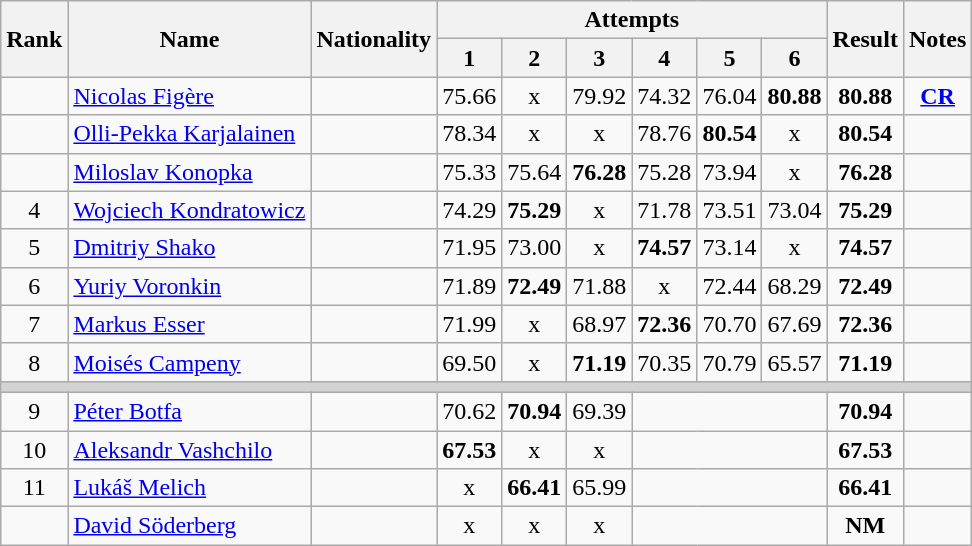<table class="wikitable sortable" style="text-align:center">
<tr>
<th rowspan=2>Rank</th>
<th rowspan=2>Name</th>
<th rowspan=2>Nationality</th>
<th colspan=6>Attempts</th>
<th rowspan=2>Result</th>
<th rowspan=2>Notes</th>
</tr>
<tr>
<th>1</th>
<th>2</th>
<th>3</th>
<th>4</th>
<th>5</th>
<th>6</th>
</tr>
<tr>
<td></td>
<td align=left><a href='#'>Nicolas Figère</a></td>
<td align=left></td>
<td>75.66</td>
<td>x</td>
<td>79.92</td>
<td>74.32</td>
<td>76.04</td>
<td><strong>80.88</strong></td>
<td><strong>80.88</strong></td>
<td><strong><a href='#'>CR</a></strong></td>
</tr>
<tr>
<td></td>
<td align=left><a href='#'>Olli-Pekka Karjalainen</a></td>
<td align=left></td>
<td>78.34</td>
<td>x</td>
<td>x</td>
<td>78.76</td>
<td><strong>80.54</strong></td>
<td>x</td>
<td><strong>80.54</strong></td>
<td></td>
</tr>
<tr>
<td></td>
<td align=left><a href='#'>Miloslav Konopka</a></td>
<td align=left></td>
<td>75.33</td>
<td>75.64</td>
<td><strong>76.28</strong></td>
<td>75.28</td>
<td>73.94</td>
<td>x</td>
<td><strong>76.28</strong></td>
<td></td>
</tr>
<tr>
<td>4</td>
<td align=left><a href='#'>Wojciech Kondratowicz</a></td>
<td align=left></td>
<td>74.29</td>
<td><strong>75.29</strong></td>
<td>x</td>
<td>71.78</td>
<td>73.51</td>
<td>73.04</td>
<td><strong>75.29</strong></td>
<td></td>
</tr>
<tr>
<td>5</td>
<td align=left><a href='#'>Dmitriy Shako</a></td>
<td align=left></td>
<td>71.95</td>
<td>73.00</td>
<td>x</td>
<td><strong>74.57</strong></td>
<td>73.14</td>
<td>x</td>
<td><strong>74.57</strong></td>
<td></td>
</tr>
<tr>
<td>6</td>
<td align=left><a href='#'>Yuriy Voronkin</a></td>
<td align=left></td>
<td>71.89</td>
<td><strong>72.49</strong></td>
<td>71.88</td>
<td>x</td>
<td>72.44</td>
<td>68.29</td>
<td><strong>72.49</strong></td>
<td></td>
</tr>
<tr>
<td>7</td>
<td align=left><a href='#'>Markus Esser</a></td>
<td align=left></td>
<td>71.99</td>
<td>x</td>
<td>68.97</td>
<td><strong>72.36</strong></td>
<td>70.70</td>
<td>67.69</td>
<td><strong>72.36</strong></td>
<td></td>
</tr>
<tr>
<td>8</td>
<td align=left><a href='#'>Moisés Campeny</a></td>
<td align=left></td>
<td>69.50</td>
<td>x</td>
<td><strong>71.19</strong></td>
<td>70.35</td>
<td>70.79</td>
<td>65.57</td>
<td><strong>71.19</strong></td>
<td></td>
</tr>
<tr>
<td colspan=11 bgcolor=lightgray></td>
</tr>
<tr>
<td>9</td>
<td align=left><a href='#'>Péter Botfa</a></td>
<td align=left></td>
<td>70.62</td>
<td><strong>70.94</strong></td>
<td>69.39</td>
<td colspan=3></td>
<td><strong>70.94</strong></td>
<td></td>
</tr>
<tr>
<td>10</td>
<td align=left><a href='#'>Aleksandr Vashchilo</a></td>
<td align=left></td>
<td><strong>67.53</strong></td>
<td>x</td>
<td>x</td>
<td colspan=3></td>
<td><strong>67.53</strong></td>
<td></td>
</tr>
<tr>
<td>11</td>
<td align=left><a href='#'>Lukáš Melich</a></td>
<td align=left></td>
<td>x</td>
<td><strong>66.41</strong></td>
<td>65.99</td>
<td colspan=3></td>
<td><strong>66.41</strong></td>
<td></td>
</tr>
<tr>
<td></td>
<td align=left><a href='#'>David Söderberg</a></td>
<td align=left></td>
<td>x</td>
<td>x</td>
<td>x</td>
<td colspan=3></td>
<td><strong>NM</strong></td>
<td></td>
</tr>
</table>
